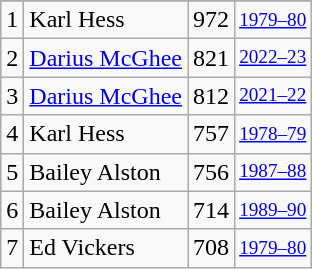<table class="wikitable">
<tr>
</tr>
<tr>
<td>1</td>
<td>Karl Hess</td>
<td>972</td>
<td style="font-size:80%;"><a href='#'>1979–80</a></td>
</tr>
<tr>
<td>2</td>
<td><a href='#'>Darius McGhee</a></td>
<td>821</td>
<td style="font-size:80%;"><a href='#'>2022–23</a></td>
</tr>
<tr>
<td>3</td>
<td><a href='#'>Darius McGhee</a></td>
<td>812</td>
<td style="font-size:80%;"><a href='#'>2021–22</a></td>
</tr>
<tr>
<td>4</td>
<td>Karl Hess</td>
<td>757</td>
<td style="font-size:80%;"><a href='#'>1978–79</a></td>
</tr>
<tr>
<td>5</td>
<td>Bailey Alston</td>
<td>756</td>
<td style="font-size:80%;"><a href='#'>1987–88</a></td>
</tr>
<tr>
<td>6</td>
<td>Bailey Alston</td>
<td>714</td>
<td style="font-size:80%;"><a href='#'>1989–90</a></td>
</tr>
<tr>
<td>7</td>
<td>Ed Vickers</td>
<td>708</td>
<td style="font-size:80%;"><a href='#'>1979–80</a></td>
</tr>
</table>
